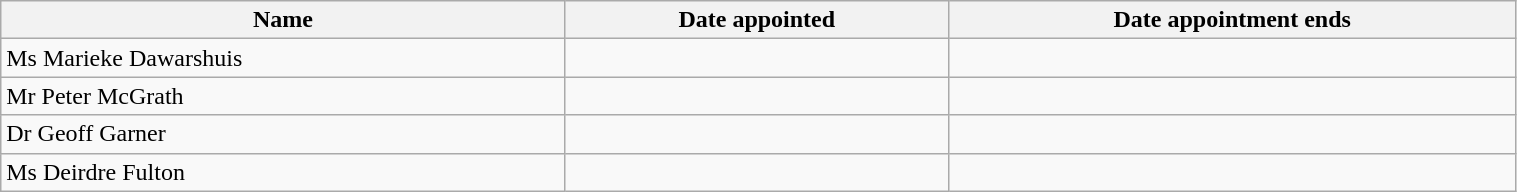<table class="wikitable" style="width:80%">
<tr>
<th>Name</th>
<th>Date appointed</th>
<th>Date appointment ends</th>
</tr>
<tr>
<td>Ms Marieke Dawarshuis</td>
<td></td>
<td></td>
</tr>
<tr>
<td>Mr Peter McGrath</td>
<td></td>
<td></td>
</tr>
<tr>
<td>Dr Geoff Garner</td>
<td></td>
<td></td>
</tr>
<tr>
<td>Ms Deirdre Fulton</td>
<td></td>
<td></td>
</tr>
</table>
